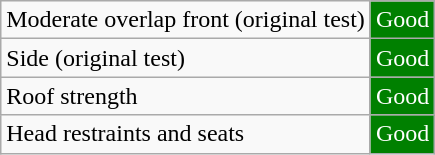<table class="wikitable">
<tr>
<td>Moderate overlap front (original test)</td>
<td style="color:white;background: green">Good</td>
</tr>
<tr>
<td>Side (original test)</td>
<td style="color:white;background: green">Good</td>
</tr>
<tr>
<td>Roof strength</td>
<td style="color:white;background: green">Good</td>
</tr>
<tr>
<td>Head restraints and seats</td>
<td style="color:white;background: green">Good</td>
</tr>
</table>
